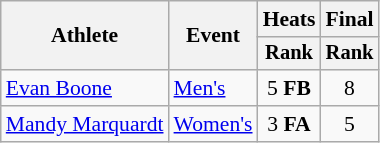<table class=wikitable style=font-size:90%;text-align:center>
<tr>
<th rowspan=2>Athlete</th>
<th rowspan=2>Event</th>
<th>Heats</th>
<th>Final</th>
</tr>
<tr style=font-size:95%>
<th>Rank</th>
<th>Rank</th>
</tr>
<tr>
<td align=left><a href='#'>Evan Boone</a></td>
<td align=left><a href='#'>Men's</a></td>
<td>5 <strong>FB</strong></td>
<td>8</td>
</tr>
<tr>
<td align=left><a href='#'>Mandy Marquardt</a></td>
<td align=left><a href='#'>Women's</a></td>
<td>3 <strong>FA</strong></td>
<td>5</td>
</tr>
</table>
